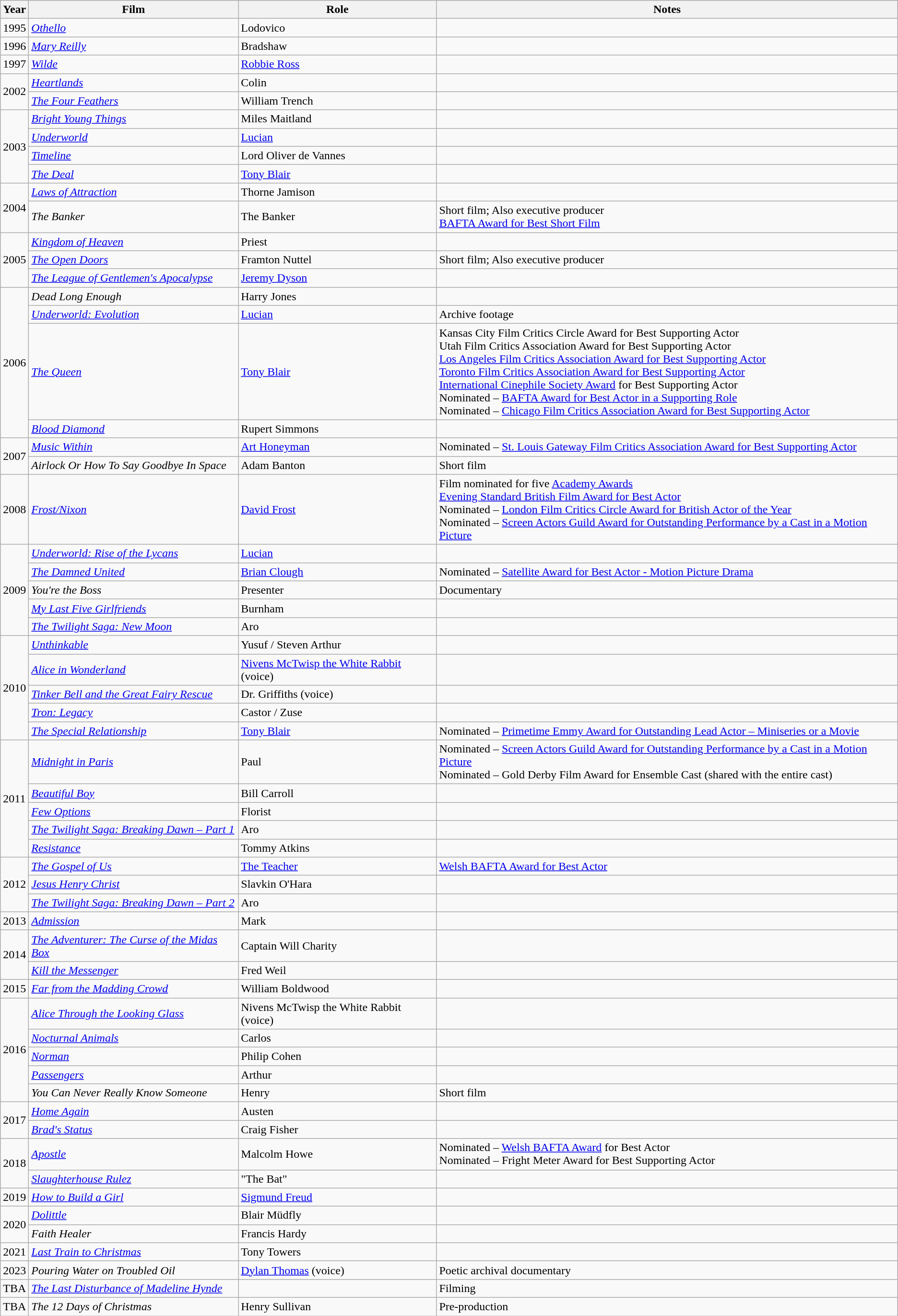<table class="wikitable sortable">
<tr>
<th>Year</th>
<th>Film</th>
<th>Role</th>
<th>Notes</th>
</tr>
<tr>
<td>1995</td>
<td><em><a href='#'>Othello</a></em></td>
<td>Lodovico</td>
<td></td>
</tr>
<tr>
<td>1996</td>
<td><em><a href='#'>Mary Reilly</a></em></td>
<td>Bradshaw</td>
<td></td>
</tr>
<tr>
<td>1997</td>
<td><em><a href='#'>Wilde</a></em></td>
<td><a href='#'>Robbie Ross</a></td>
<td></td>
</tr>
<tr>
<td rowspan="2">2002</td>
<td><em><a href='#'>Heartlands</a></em></td>
<td>Colin</td>
<td></td>
</tr>
<tr>
<td><em><a href='#'>The Four Feathers</a></em></td>
<td>William Trench</td>
<td></td>
</tr>
<tr>
<td rowspan="4">2003</td>
<td><em><a href='#'>Bright Young Things</a></em></td>
<td>Miles Maitland</td>
<td></td>
</tr>
<tr>
<td><em><a href='#'>Underworld</a></em></td>
<td><a href='#'>Lucian</a></td>
<td></td>
</tr>
<tr>
<td><em><a href='#'>Timeline</a></em></td>
<td>Lord Oliver de Vannes</td>
<td></td>
</tr>
<tr>
<td><em><a href='#'>The Deal</a></em></td>
<td><a href='#'>Tony Blair</a></td>
<td></td>
</tr>
<tr>
<td rowspan="2">2004</td>
<td><em><a href='#'>Laws of Attraction</a></em></td>
<td>Thorne Jamison</td>
<td></td>
</tr>
<tr>
<td><em>The Banker</em></td>
<td>The Banker</td>
<td>Short film; Also executive producer<br><a href='#'>BAFTA Award for Best Short Film</a></td>
</tr>
<tr>
<td rowspan="3">2005</td>
<td><em><a href='#'>Kingdom of Heaven</a></em></td>
<td>Priest</td>
<td></td>
</tr>
<tr>
<td><em><a href='#'>The Open Doors</a></em></td>
<td>Framton Nuttel</td>
<td>Short film; Also executive producer</td>
</tr>
<tr>
<td><em><a href='#'>The League of Gentlemen's Apocalypse</a></em></td>
<td><a href='#'>Jeremy Dyson</a></td>
<td></td>
</tr>
<tr>
<td rowspan="4">2006</td>
<td><em>Dead Long Enough</em></td>
<td>Harry Jones</td>
<td></td>
</tr>
<tr>
<td><em><a href='#'>Underworld: Evolution</a></em></td>
<td><a href='#'>Lucian</a></td>
<td>Archive footage</td>
</tr>
<tr>
<td><em><a href='#'>The Queen</a></em></td>
<td><a href='#'>Tony Blair</a></td>
<td>Kansas City Film Critics Circle Award for Best Supporting Actor<br>Utah Film Critics Association Award for Best Supporting Actor<br><a href='#'>Los Angeles Film Critics Association Award for Best Supporting Actor</a><br><a href='#'>Toronto Film Critics Association Award for Best Supporting Actor</a><br><a href='#'>International Cinephile Society Award</a> for Best Supporting Actor<br>Nominated – <a href='#'>BAFTA Award for Best Actor in a Supporting Role</a><br>Nominated – <a href='#'>Chicago Film Critics Association Award for Best Supporting Actor</a></td>
</tr>
<tr>
<td><em><a href='#'>Blood Diamond</a></em></td>
<td>Rupert Simmons</td>
<td></td>
</tr>
<tr>
<td rowspan="2">2007</td>
<td><em><a href='#'>Music Within</a></em></td>
<td><a href='#'>Art Honeyman</a></td>
<td>Nominated – <a href='#'>St. Louis Gateway Film Critics Association Award for Best Supporting Actor</a></td>
</tr>
<tr>
<td><em>Airlock Or How To Say Goodbye In Space</em></td>
<td>Adam Banton</td>
<td>Short film</td>
</tr>
<tr>
<td>2008</td>
<td><em><a href='#'>Frost/Nixon</a></em></td>
<td><a href='#'>David Frost</a></td>
<td>Film nominated for five <a href='#'>Academy Awards</a><br><a href='#'>Evening Standard British Film Award for Best Actor</a><br>Nominated – <a href='#'>London Film Critics Circle Award for British Actor of the Year</a><br>Nominated – <a href='#'>Screen Actors Guild Award for Outstanding Performance by a Cast in a Motion Picture</a></td>
</tr>
<tr>
<td rowspan="5">2009</td>
<td><em><a href='#'>Underworld: Rise of the Lycans</a></em></td>
<td><a href='#'>Lucian</a></td>
<td></td>
</tr>
<tr>
<td><em><a href='#'>The Damned United</a></em></td>
<td><a href='#'>Brian Clough</a></td>
<td>Nominated – <a href='#'>Satellite Award for Best Actor - Motion Picture Drama</a></td>
</tr>
<tr>
<td><em>You're the Boss</em></td>
<td>Presenter</td>
<td>Documentary</td>
</tr>
<tr>
<td><em><a href='#'>My Last Five Girlfriends</a></em></td>
<td>Burnham</td>
<td></td>
</tr>
<tr>
<td><em><a href='#'>The Twilight Saga: New Moon</a></em></td>
<td>Aro</td>
<td></td>
</tr>
<tr>
<td rowspan="5">2010</td>
<td><em><a href='#'>Unthinkable</a></em></td>
<td>Yusuf / Steven Arthur</td>
<td></td>
</tr>
<tr>
<td><em><a href='#'>Alice in Wonderland</a></em></td>
<td><a href='#'>Nivens McTwisp the White Rabbit</a> (voice)</td>
<td></td>
</tr>
<tr>
<td><em><a href='#'>Tinker Bell and the Great Fairy Rescue</a></em></td>
<td>Dr. Griffiths (voice)</td>
<td></td>
</tr>
<tr>
<td><em><a href='#'>Tron: Legacy</a></em></td>
<td>Castor / Zuse</td>
<td></td>
</tr>
<tr>
<td><em><a href='#'>The Special Relationship</a></em></td>
<td><a href='#'>Tony Blair</a></td>
<td>Nominated – <a href='#'>Primetime Emmy Award for Outstanding Lead Actor – Miniseries or a Movie</a></td>
</tr>
<tr>
<td rowspan="5">2011</td>
<td><em><a href='#'>Midnight in Paris</a></em></td>
<td>Paul</td>
<td>Nominated – <a href='#'>Screen Actors Guild Award for Outstanding Performance by a Cast in a Motion Picture</a><br>Nominated – Gold Derby Film Award for Ensemble Cast (shared with the entire cast)</td>
</tr>
<tr>
<td><em><a href='#'>Beautiful Boy</a></em></td>
<td>Bill Carroll</td>
<td></td>
</tr>
<tr>
<td><em><a href='#'>Few Options</a></em></td>
<td>Florist</td>
<td></td>
</tr>
<tr>
<td><em><a href='#'>The Twilight Saga: Breaking Dawn – Part 1</a></em></td>
<td>Aro</td>
<td></td>
</tr>
<tr>
<td><em><a href='#'>Resistance</a></em></td>
<td>Tommy Atkins</td>
<td></td>
</tr>
<tr>
<td rowspan="3">2012</td>
<td><em><a href='#'>The Gospel of Us</a></em></td>
<td><a href='#'>The Teacher</a></td>
<td><a href='#'>Welsh BAFTA Award for Best Actor</a></td>
</tr>
<tr>
<td><em><a href='#'>Jesus Henry Christ</a></em></td>
<td>Slavkin O'Hara</td>
<td></td>
</tr>
<tr>
<td><em><a href='#'>The Twilight Saga: Breaking Dawn – Part 2</a></em></td>
<td>Aro</td>
<td></td>
</tr>
<tr>
<td>2013</td>
<td><em><a href='#'>Admission</a></em></td>
<td>Mark</td>
<td></td>
</tr>
<tr>
<td rowspan="2">2014</td>
<td><em><a href='#'>The Adventurer: The Curse of the Midas Box</a></em></td>
<td>Captain Will Charity</td>
<td></td>
</tr>
<tr>
<td><em><a href='#'>Kill the Messenger</a></em></td>
<td>Fred Weil</td>
<td></td>
</tr>
<tr>
<td>2015</td>
<td><em><a href='#'>Far from the Madding Crowd</a></em></td>
<td>William Boldwood</td>
<td></td>
</tr>
<tr>
<td rowspan="5">2016</td>
<td><em><a href='#'>Alice Through the Looking Glass</a></em></td>
<td>Nivens McTwisp the White Rabbit (voice)</td>
<td></td>
</tr>
<tr>
<td><em><a href='#'>Nocturnal Animals</a></em></td>
<td>Carlos</td>
<td></td>
</tr>
<tr>
<td><em><a href='#'>Norman</a></em></td>
<td>Philip Cohen</td>
<td></td>
</tr>
<tr>
<td><em><a href='#'>Passengers</a></em></td>
<td>Arthur</td>
<td></td>
</tr>
<tr>
<td><em>You Can Never Really Know Someone</em></td>
<td>Henry</td>
<td>Short film</td>
</tr>
<tr>
<td rowspan="2">2017</td>
<td><em><a href='#'>Home Again</a></em></td>
<td>Austen</td>
<td></td>
</tr>
<tr>
<td><em><a href='#'>Brad's Status</a></em></td>
<td>Craig Fisher</td>
<td></td>
</tr>
<tr>
<td rowspan="2">2018</td>
<td><em><a href='#'>Apostle</a></em></td>
<td>Malcolm Howe</td>
<td>Nominated – <a href='#'>Welsh BAFTA Award</a> for Best Actor<br>Nominated – Fright Meter Award for Best Supporting Actor</td>
</tr>
<tr>
<td><em><a href='#'>Slaughterhouse Rulez</a></em></td>
<td>"The Bat"</td>
<td></td>
</tr>
<tr>
<td>2019</td>
<td><em><a href='#'>How to Build a Girl</a></em></td>
<td><a href='#'>Sigmund Freud</a></td>
<td></td>
</tr>
<tr>
<td rowspan="2">2020</td>
<td><em><a href='#'>Dolittle</a></em></td>
<td>Blair Müdfly</td>
<td></td>
</tr>
<tr>
<td><em>Faith Healer</em></td>
<td>Francis Hardy</td>
<td></td>
</tr>
<tr>
<td>2021</td>
<td><em><a href='#'>Last Train to Christmas</a></em></td>
<td>Tony Towers</td>
<td></td>
</tr>
<tr>
<td>2023</td>
<td><em>Pouring Water on Troubled Oil</em></td>
<td><a href='#'>Dylan Thomas</a> (voice)</td>
<td>Poetic archival documentary</td>
</tr>
<tr>
<td>TBA</td>
<td><em><a href='#'>The Last Disturbance of Madeline Hynde</a></em></td>
<td></td>
<td>Filming</td>
</tr>
<tr>
<td>TBA</td>
<td><em>The 12 Days of Christmas</em></td>
<td>Henry Sullivan</td>
<td>Pre-production</td>
</tr>
</table>
